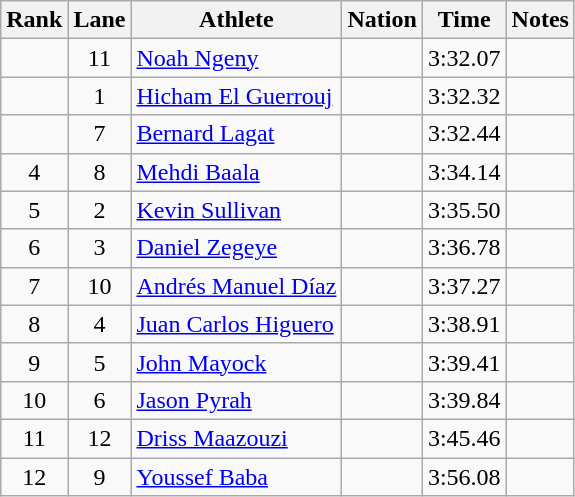<table class="wikitable sortable" style="text-align:center">
<tr>
<th>Rank</th>
<th>Lane</th>
<th>Athlete</th>
<th>Nation</th>
<th>Time</th>
<th>Notes</th>
</tr>
<tr>
<td></td>
<td>11</td>
<td align="left"><a href='#'>Noah Ngeny</a></td>
<td align="left"></td>
<td>3:32.07</td>
<td></td>
</tr>
<tr>
<td></td>
<td>1</td>
<td align="left"><a href='#'>Hicham El Guerrouj</a></td>
<td align="left"></td>
<td>3:32.32</td>
<td></td>
</tr>
<tr>
<td></td>
<td>7</td>
<td align="left"><a href='#'>Bernard Lagat</a></td>
<td align="left"></td>
<td>3:32.44</td>
<td></td>
</tr>
<tr>
<td>4</td>
<td>8</td>
<td align="left"><a href='#'>Mehdi Baala</a></td>
<td align="left"></td>
<td>3:34.14</td>
<td></td>
</tr>
<tr>
<td>5</td>
<td>2</td>
<td align="left"><a href='#'>Kevin Sullivan</a></td>
<td align="left"></td>
<td>3:35.50</td>
<td></td>
</tr>
<tr>
<td>6</td>
<td>3</td>
<td align="left"><a href='#'>Daniel Zegeye</a></td>
<td align="left"></td>
<td>3:36.78</td>
<td></td>
</tr>
<tr>
<td>7</td>
<td>10</td>
<td align="left"><a href='#'>Andrés Manuel Díaz</a></td>
<td align="left"></td>
<td>3:37.27</td>
<td></td>
</tr>
<tr>
<td>8</td>
<td>4</td>
<td align="left"><a href='#'>Juan Carlos Higuero</a></td>
<td align="left"></td>
<td>3:38.91</td>
<td></td>
</tr>
<tr>
<td>9</td>
<td>5</td>
<td align="left"><a href='#'>John Mayock</a></td>
<td align="left"></td>
<td>3:39.41</td>
<td></td>
</tr>
<tr>
<td>10</td>
<td>6</td>
<td align="left"><a href='#'>Jason Pyrah</a></td>
<td align="left"></td>
<td>3:39.84</td>
<td></td>
</tr>
<tr>
<td>11</td>
<td>12</td>
<td align="left"><a href='#'>Driss Maazouzi</a></td>
<td align="left"></td>
<td>3:45.46</td>
<td></td>
</tr>
<tr>
<td>12</td>
<td>9</td>
<td align="left"><a href='#'>Youssef Baba</a></td>
<td align="left"></td>
<td>3:56.08</td>
<td></td>
</tr>
</table>
